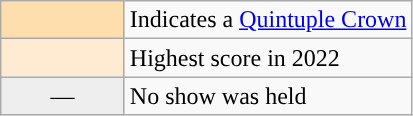<table class="wikitable">
<tr>
<td width="75px" style="background: #ffdead;"></td>
<td>Indicates a <a href='#'>Quintuple Crown</a></td>
</tr>
<tr>
<td width="75px" style="background: #ffebd2;"></td>
<td>Highest score in 2022</td>
</tr>
<tr>
<td width="75px" style="background:#eee;" align="center">—</td>
<td>No show was held</td>
</tr>
</table>
